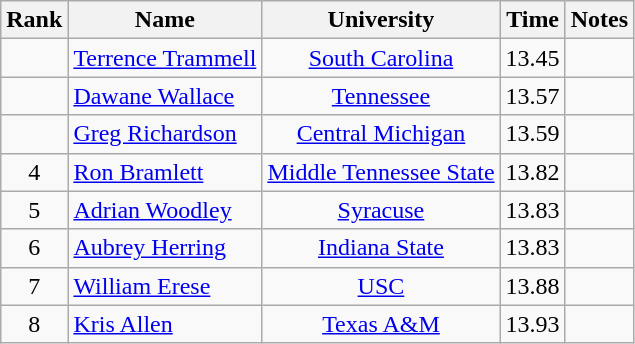<table class="wikitable sortable" style="text-align:center">
<tr>
<th>Rank</th>
<th>Name</th>
<th>University</th>
<th>Time</th>
<th>Notes</th>
</tr>
<tr>
<td></td>
<td align=left><a href='#'>Terrence Trammell</a></td>
<td><a href='#'>South Carolina</a></td>
<td>13.45</td>
<td></td>
</tr>
<tr>
<td></td>
<td align=left><a href='#'>Dawane Wallace</a></td>
<td><a href='#'>Tennessee</a></td>
<td>13.57</td>
<td></td>
</tr>
<tr>
<td></td>
<td align=left><a href='#'>Greg Richardson</a></td>
<td><a href='#'>Central Michigan</a></td>
<td>13.59</td>
<td></td>
</tr>
<tr>
<td>4</td>
<td align=left><a href='#'>Ron Bramlett</a></td>
<td><a href='#'>Middle Tennessee State</a></td>
<td>13.82</td>
<td></td>
</tr>
<tr>
<td>5</td>
<td align=left><a href='#'>Adrian Woodley</a> </td>
<td><a href='#'>Syracuse</a></td>
<td>13.83</td>
<td></td>
</tr>
<tr>
<td>6</td>
<td align=left><a href='#'>Aubrey Herring</a></td>
<td><a href='#'>Indiana State</a></td>
<td>13.83</td>
<td></td>
</tr>
<tr>
<td>7</td>
<td align=left><a href='#'>William Erese</a> </td>
<td><a href='#'>USC</a></td>
<td>13.88</td>
<td></td>
</tr>
<tr>
<td>8</td>
<td align=left><a href='#'>Kris Allen</a></td>
<td><a href='#'>Texas A&M</a></td>
<td>13.93</td>
<td></td>
</tr>
</table>
